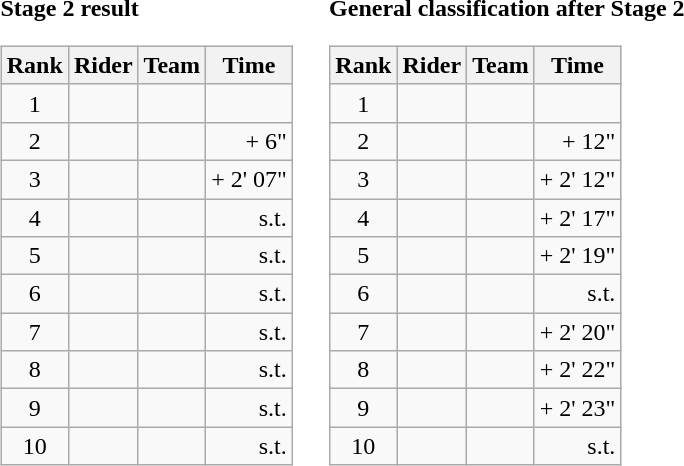<table>
<tr>
<td><strong>Stage 2 result</strong><br><table class="wikitable">
<tr>
<th scope="col">Rank</th>
<th scope="col">Rider</th>
<th scope="col">Team</th>
<th scope="col">Time</th>
</tr>
<tr>
<td style="text-align:center;">1</td>
<td></td>
<td></td>
<td style="text-align:right;"></td>
</tr>
<tr>
<td style="text-align:center;">2</td>
<td></td>
<td></td>
<td style="text-align:right;">+ 6"</td>
</tr>
<tr>
<td style="text-align:center;">3</td>
<td></td>
<td></td>
<td style="text-align:right;">+ 2' 07"</td>
</tr>
<tr>
<td style="text-align:center;">4</td>
<td></td>
<td></td>
<td style="text-align:right;">s.t.</td>
</tr>
<tr>
<td style="text-align:center;">5</td>
<td></td>
<td></td>
<td style="text-align:right;">s.t.</td>
</tr>
<tr>
<td style="text-align:center;">6</td>
<td></td>
<td></td>
<td style="text-align:right;">s.t.</td>
</tr>
<tr>
<td style="text-align:center;">7</td>
<td></td>
<td></td>
<td style="text-align:right;">s.t.</td>
</tr>
<tr>
<td style="text-align:center;">8</td>
<td></td>
<td></td>
<td style="text-align:right;">s.t.</td>
</tr>
<tr>
<td style="text-align:center;">9</td>
<td></td>
<td></td>
<td style="text-align:right;">s.t.</td>
</tr>
<tr>
<td style="text-align:center;">10</td>
<td></td>
<td></td>
<td style="text-align:right;">s.t.</td>
</tr>
</table>
</td>
<td></td>
<td><strong>General classification after Stage 2</strong><br><table class="wikitable">
<tr>
<th scope="col">Rank</th>
<th scope="col">Rider</th>
<th scope="col">Team</th>
<th scope="col">Time</th>
</tr>
<tr>
<td style="text-align:center;">1</td>
<td> </td>
<td></td>
<td style="text-align:right;"></td>
</tr>
<tr>
<td style="text-align:center;">2</td>
<td></td>
<td></td>
<td style="text-align:right;">+ 12"</td>
</tr>
<tr>
<td style="text-align:center;">3</td>
<td></td>
<td></td>
<td style="text-align:right;">+ 2' 12"</td>
</tr>
<tr>
<td style="text-align:center;">4</td>
<td></td>
<td></td>
<td style="text-align:right;">+ 2' 17"</td>
</tr>
<tr>
<td style="text-align:center;">5</td>
<td></td>
<td></td>
<td style="text-align:right;">+ 2' 19"</td>
</tr>
<tr>
<td style="text-align:center;">6</td>
<td></td>
<td></td>
<td style="text-align:right;">s.t.</td>
</tr>
<tr>
<td style="text-align:center;">7</td>
<td></td>
<td></td>
<td style="text-align:right;">+ 2' 20"</td>
</tr>
<tr>
<td style="text-align:center;">8</td>
<td></td>
<td></td>
<td style="text-align:right;">+ 2' 22"</td>
</tr>
<tr>
<td style="text-align:center;">9</td>
<td></td>
<td></td>
<td style="text-align:right;">+ 2' 23"</td>
</tr>
<tr>
<td style="text-align:center;">10</td>
<td></td>
<td></td>
<td style="text-align:right;">s.t.</td>
</tr>
</table>
</td>
</tr>
</table>
